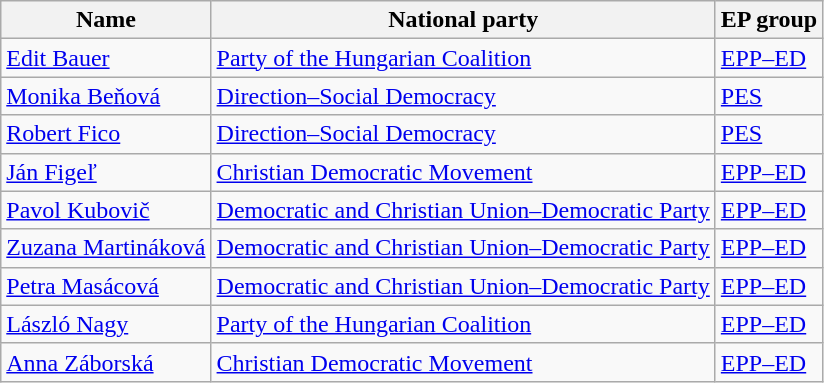<table class="sortable wikitable">
<tr>
<th>Name</th>
<th>National party</th>
<th>EP group</th>
</tr>
<tr>
<td><a href='#'>Edit Bauer</a></td>
<td> <a href='#'>Party of the Hungarian Coalition</a></td>
<td> <a href='#'>EPP–ED</a></td>
</tr>
<tr>
<td><a href='#'>Monika Beňová</a></td>
<td> <a href='#'>Direction–Social Democracy</a></td>
<td> <a href='#'>PES</a></td>
</tr>
<tr>
<td><a href='#'>Robert Fico</a></td>
<td> <a href='#'>Direction–Social Democracy</a></td>
<td> <a href='#'>PES</a></td>
</tr>
<tr>
<td><a href='#'>Ján Figeľ</a></td>
<td> <a href='#'>Christian Democratic Movement</a></td>
<td> <a href='#'>EPP–ED</a></td>
</tr>
<tr>
<td><a href='#'>Pavol Kubovič</a></td>
<td> <a href='#'>Democratic and Christian Union–Democratic Party</a></td>
<td> <a href='#'>EPP–ED</a></td>
</tr>
<tr>
<td><a href='#'>Zuzana Martináková</a></td>
<td> <a href='#'>Democratic and Christian Union–Democratic Party</a></td>
<td> <a href='#'>EPP–ED</a></td>
</tr>
<tr>
<td><a href='#'>Petra Masácová</a></td>
<td> <a href='#'>Democratic and Christian Union–Democratic Party</a></td>
<td> <a href='#'>EPP–ED</a></td>
</tr>
<tr>
<td><a href='#'>László Nagy</a></td>
<td> <a href='#'>Party of the Hungarian Coalition</a></td>
<td> <a href='#'>EPP–ED</a></td>
</tr>
<tr>
<td><a href='#'>Anna Záborská</a></td>
<td> <a href='#'>Christian Democratic Movement</a></td>
<td> <a href='#'>EPP–ED</a></td>
</tr>
</table>
